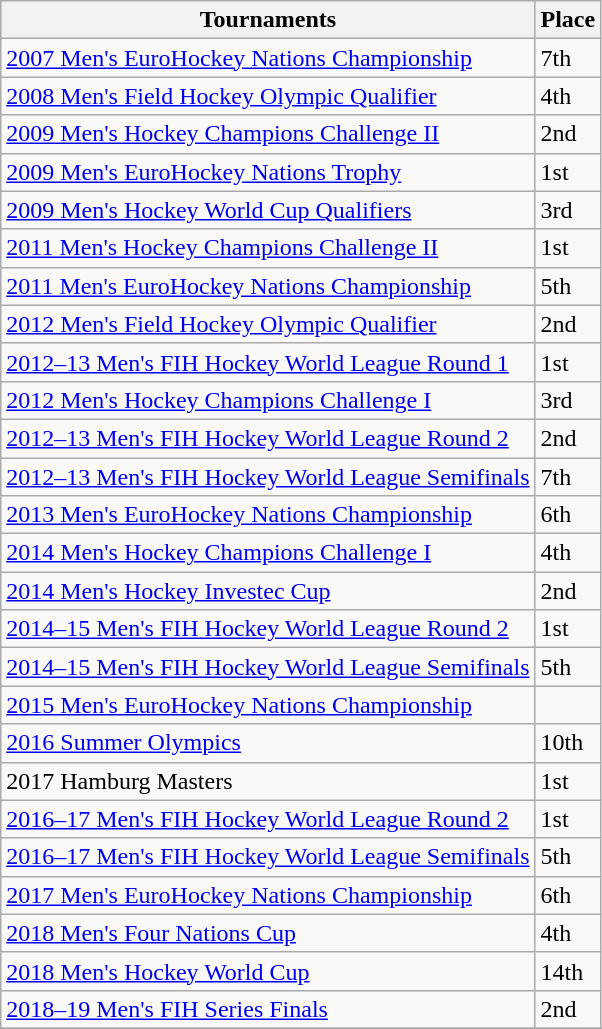<table class="wikitable collapsible">
<tr>
<th>Tournaments</th>
<th>Place</th>
</tr>
<tr>
<td><a href='#'>2007 Men's EuroHockey Nations Championship</a></td>
<td>7th</td>
</tr>
<tr>
<td><a href='#'>2008 Men's Field Hockey Olympic Qualifier</a></td>
<td>4th</td>
</tr>
<tr>
<td><a href='#'>2009 Men's Hockey Champions Challenge II</a></td>
<td>2nd</td>
</tr>
<tr>
<td><a href='#'>2009 Men's EuroHockey Nations Trophy</a></td>
<td>1st</td>
</tr>
<tr>
<td><a href='#'>2009 Men's Hockey World Cup Qualifiers</a></td>
<td>3rd</td>
</tr>
<tr>
<td><a href='#'>2011 Men's Hockey Champions Challenge II</a></td>
<td>1st</td>
</tr>
<tr>
<td><a href='#'>2011 Men's EuroHockey Nations Championship</a></td>
<td>5th</td>
</tr>
<tr>
<td><a href='#'>2012 Men's Field Hockey Olympic Qualifier</a></td>
<td>2nd</td>
</tr>
<tr>
<td><a href='#'>2012–13 Men's FIH Hockey World League Round 1</a></td>
<td>1st</td>
</tr>
<tr>
<td><a href='#'>2012 Men's Hockey Champions Challenge I</a></td>
<td>3rd</td>
</tr>
<tr>
<td><a href='#'>2012–13 Men's FIH Hockey World League Round 2</a></td>
<td>2nd</td>
</tr>
<tr>
<td><a href='#'>2012–13 Men's FIH Hockey World League Semifinals</a></td>
<td>7th</td>
</tr>
<tr>
<td><a href='#'>2013 Men's EuroHockey Nations Championship</a></td>
<td>6th</td>
</tr>
<tr>
<td><a href='#'>2014 Men's Hockey Champions Challenge I</a></td>
<td>4th</td>
</tr>
<tr>
<td><a href='#'>2014 Men's Hockey Investec Cup</a></td>
<td>2nd</td>
</tr>
<tr>
<td><a href='#'>2014–15 Men's FIH Hockey World League Round 2</a></td>
<td>1st</td>
</tr>
<tr>
<td><a href='#'>2014–15 Men's FIH Hockey World League Semifinals</a></td>
<td>5th</td>
</tr>
<tr>
<td><a href='#'>2015 Men's EuroHockey Nations Championship</a></td>
<td></td>
</tr>
<tr>
<td><a href='#'>2016 Summer Olympics</a></td>
<td>10th</td>
</tr>
<tr>
<td>2017 Hamburg Masters </td>
<td>1st</td>
</tr>
<tr>
<td><a href='#'>2016–17 Men's FIH Hockey World League Round 2</a></td>
<td>1st</td>
</tr>
<tr>
<td><a href='#'>2016–17 Men's FIH Hockey World League Semifinals</a></td>
<td>5th</td>
</tr>
<tr>
<td><a href='#'>2017 Men's EuroHockey Nations Championship</a></td>
<td>6th</td>
</tr>
<tr>
<td><a href='#'>2018 Men's Four Nations Cup</a></td>
<td>4th</td>
</tr>
<tr>
<td><a href='#'>2018 Men's Hockey World Cup</a></td>
<td>14th</td>
</tr>
<tr>
<td><a href='#'>2018–19 Men's FIH Series Finals</a></td>
<td>2nd</td>
</tr>
<tr>
</tr>
</table>
